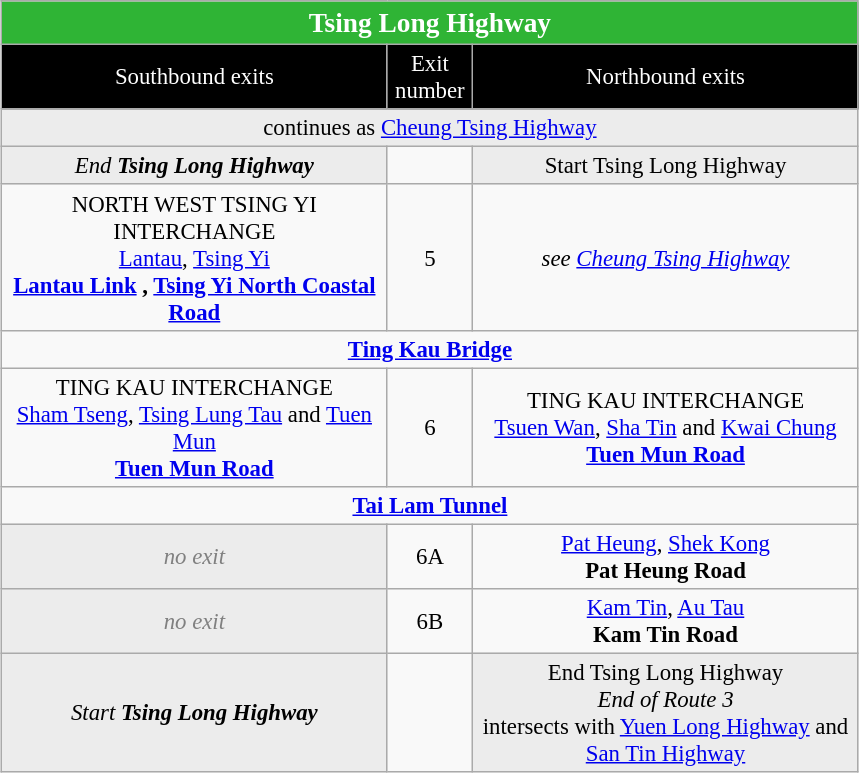<table border=1 cellpadding=2 style="margin-left:1em; margin-bottom: 1em; color: black; border-collapse: collapse; font-size: 95%;" class="wikitable">
<tr align="center" style="background:#2FB435; color: white;font-size:120%;">
<td colspan="3"><strong>Tsing Long Highway</strong> </td>
</tr>
<tr align="center" style="background:#000000; color:white;">
<td width="250px">Southbound exits</td>
<td width="50px">Exit number</td>
<td width="250px">Northbound exits</td>
</tr>
<tr align="center">
<td colspan="3" style="background: #ececec; color: black;" class="table-na"> continues as <a href='#'>Cheung Tsing Highway</a></td>
</tr>
<tr align="center">
<td style="background: #ececec; color: black;" class="table-na"><em>End <strong>Tsing Long Highway<strong><em> </td>
<td></td>
<td style="background: #ececec; color: black;" class="table-na"></em>Start </strong>Tsing Long Highway</em></strong> </td>
</tr>
<tr align="center">
<td>NORTH WEST TSING YI INTERCHANGE<br><a href='#'>Lantau</a>, <a href='#'>Tsing Yi</a><br><strong><a href='#'>Lantau Link</a> , <a href='#'>Tsing Yi North Coastal Road</a></strong></td>
<td>5</td>
<td><em>see <a href='#'>Cheung Tsing Highway</a></em></td>
</tr>
<tr align="center">
<td colspan="3"><strong><a href='#'>Ting Kau Bridge</a></strong></td>
</tr>
<tr align="center">
<td>TING KAU INTERCHANGE<br><a href='#'>Sham Tseng</a>, <a href='#'>Tsing Lung Tau</a> and <a href='#'>Tuen Mun</a><br><strong><a href='#'>Tuen Mun Road</a></strong> </td>
<td>6</td>
<td>TING KAU INTERCHANGE<br><a href='#'>Tsuen Wan</a>, <a href='#'>Sha Tin</a> and <a href='#'>Kwai Chung</a><br><strong><a href='#'>Tuen Mun Road</a></strong> </td>
</tr>
<tr align="center">
<td colspan="3"><strong><a href='#'>Tai Lam Tunnel</a></strong></td>
</tr>
<tr align="center">
<td style="background: #ececec; color: grey;" class="table-na"><em>no exit</em></td>
<td>6A</td>
<td><a href='#'>Pat Heung</a>, <a href='#'>Shek Kong</a><br><strong>Pat Heung Road</strong></td>
</tr>
<tr align="center">
<td style="background: #ececec; color: grey;" class="table-na"><em>no exit</em></td>
<td>6B</td>
<td><a href='#'>Kam Tin</a>, <a href='#'>Au Tau</a><br><strong>Kam Tin Road</strong></td>
</tr>
<tr align="center">
<td style="background: #ececec; color: black;" class="table-na"><em>Start <strong>Tsing Long Highway<strong><em> </td>
<td></td>
<td style="background: #ececec; color: black;" class="table-na"></em>End </strong>Tsing Long Highway</em></strong> <br><em>End of Route 3</em><br>intersects with <a href='#'>Yuen Long Highway</a>  and <a href='#'>San Tin Highway</a> </td>
</tr>
</table>
